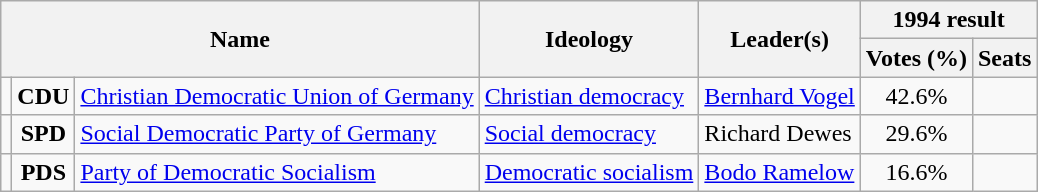<table class="wikitable">
<tr>
<th rowspan=2 colspan=3>Name</th>
<th rowspan=2>Ideology</th>
<th rowspan=2>Leader(s)</th>
<th colspan=2>1994 result</th>
</tr>
<tr>
<th>Votes (%)</th>
<th>Seats</th>
</tr>
<tr>
<td bgcolor=></td>
<td align=center><strong>CDU</strong></td>
<td><a href='#'>Christian Democratic Union of Germany</a><br></td>
<td><a href='#'>Christian democracy</a></td>
<td><a href='#'>Bernhard Vogel</a></td>
<td align=center>42.6%</td>
<td></td>
</tr>
<tr>
<td bgcolor=></td>
<td align=center><strong>SPD</strong></td>
<td><a href='#'>Social Democratic Party of Germany</a><br></td>
<td><a href='#'>Social democracy</a></td>
<td>Richard Dewes</td>
<td align=center>29.6%</td>
<td></td>
</tr>
<tr>
<td bgcolor=></td>
<td align=center><strong>PDS</strong></td>
<td><a href='#'>Party of Democratic Socialism</a><br></td>
<td><a href='#'>Democratic socialism</a></td>
<td><a href='#'>Bodo Ramelow</a></td>
<td align=center>16.6%</td>
<td></td>
</tr>
</table>
